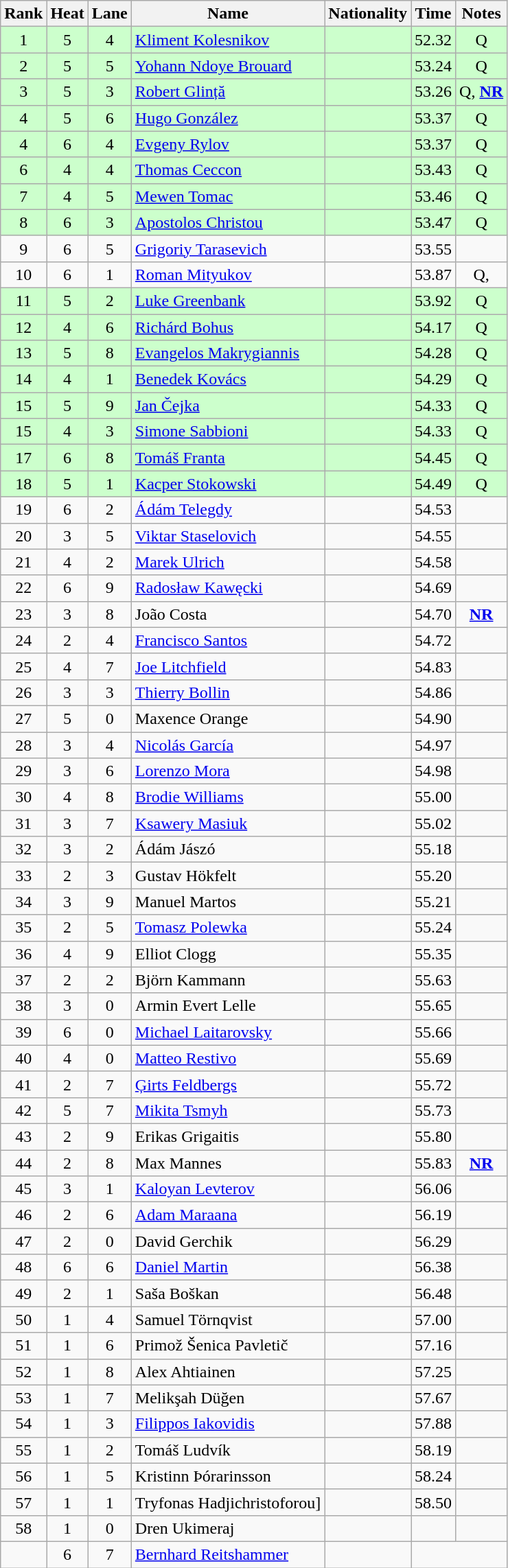<table class="wikitable sortable" style="text-align:center">
<tr>
<th>Rank</th>
<th>Heat</th>
<th>Lane</th>
<th>Name</th>
<th>Nationality</th>
<th>Time</th>
<th>Notes</th>
</tr>
<tr bgcolor=ccffcc>
<td>1</td>
<td>5</td>
<td>4</td>
<td align=left><a href='#'>Kliment Kolesnikov</a></td>
<td align=left></td>
<td>52.32</td>
<td>Q</td>
</tr>
<tr bgcolor=ccffcc>
<td>2</td>
<td>5</td>
<td>5</td>
<td align=left><a href='#'>Yohann Ndoye Brouard</a></td>
<td align=left></td>
<td>53.24</td>
<td>Q</td>
</tr>
<tr bgcolor=ccffcc>
<td>3</td>
<td>5</td>
<td>3</td>
<td align=left><a href='#'>Robert Glință</a></td>
<td align=left></td>
<td>53.26</td>
<td>Q, <strong><a href='#'>NR</a></strong></td>
</tr>
<tr bgcolor=ccffcc>
<td>4</td>
<td>5</td>
<td>6</td>
<td align=left><a href='#'>Hugo González</a></td>
<td align=left></td>
<td>53.37</td>
<td>Q</td>
</tr>
<tr bgcolor=ccffcc>
<td>4</td>
<td>6</td>
<td>4</td>
<td align=left><a href='#'>Evgeny Rylov</a></td>
<td align=left></td>
<td>53.37</td>
<td>Q</td>
</tr>
<tr bgcolor=ccffcc>
<td>6</td>
<td>4</td>
<td>4</td>
<td align=left><a href='#'>Thomas Ceccon</a></td>
<td align=left></td>
<td>53.43</td>
<td>Q</td>
</tr>
<tr bgcolor=ccffcc>
<td>7</td>
<td>4</td>
<td>5</td>
<td align=left><a href='#'>Mewen Tomac</a></td>
<td align=left></td>
<td>53.46</td>
<td>Q</td>
</tr>
<tr bgcolor=ccffcc>
<td>8</td>
<td>6</td>
<td>3</td>
<td align=left><a href='#'>Apostolos Christou</a></td>
<td align=left></td>
<td>53.47</td>
<td>Q</td>
</tr>
<tr>
<td>9</td>
<td>6</td>
<td>5</td>
<td align=left><a href='#'>Grigoriy Tarasevich</a></td>
<td align=left></td>
<td>53.55</td>
<td></td>
</tr>
<tr>
<td>10</td>
<td>6</td>
<td>1</td>
<td align=left><a href='#'>Roman Mityukov</a></td>
<td align=left></td>
<td>53.87</td>
<td>Q, </td>
</tr>
<tr bgcolor=ccffcc>
<td>11</td>
<td>5</td>
<td>2</td>
<td align=left><a href='#'>Luke Greenbank</a></td>
<td align=left></td>
<td>53.92</td>
<td>Q</td>
</tr>
<tr bgcolor=ccffcc>
<td>12</td>
<td>4</td>
<td>6</td>
<td align=left><a href='#'>Richárd Bohus</a></td>
<td align=left></td>
<td>54.17</td>
<td>Q</td>
</tr>
<tr bgcolor=ccffcc>
<td>13</td>
<td>5</td>
<td>8</td>
<td align=left><a href='#'>Evangelos Makrygiannis</a></td>
<td align=left></td>
<td>54.28</td>
<td>Q</td>
</tr>
<tr bgcolor=ccffcc>
<td>14</td>
<td>4</td>
<td>1</td>
<td align=left><a href='#'>Benedek Kovács</a></td>
<td align=left></td>
<td>54.29</td>
<td>Q</td>
</tr>
<tr bgcolor=ccffcc>
<td>15</td>
<td>5</td>
<td>9</td>
<td align=left><a href='#'>Jan Čejka</a></td>
<td align=left></td>
<td>54.33</td>
<td>Q</td>
</tr>
<tr bgcolor=ccffcc>
<td>15</td>
<td>4</td>
<td>3</td>
<td align=left><a href='#'>Simone Sabbioni</a></td>
<td align=left></td>
<td>54.33</td>
<td>Q</td>
</tr>
<tr bgcolor=ccffcc>
<td>17</td>
<td>6</td>
<td>8</td>
<td align=left><a href='#'>Tomáš Franta</a></td>
<td align=left></td>
<td>54.45</td>
<td>Q</td>
</tr>
<tr bgcolor=ccffcc>
<td>18</td>
<td>5</td>
<td>1</td>
<td align=left><a href='#'>Kacper Stokowski</a></td>
<td align=left></td>
<td>54.49</td>
<td>Q</td>
</tr>
<tr>
<td>19</td>
<td>6</td>
<td>2</td>
<td align=left><a href='#'>Ádám Telegdy</a></td>
<td align=left></td>
<td>54.53</td>
<td></td>
</tr>
<tr>
<td>20</td>
<td>3</td>
<td>5</td>
<td align=left><a href='#'>Viktar Staselovich</a></td>
<td align=left></td>
<td>54.55</td>
<td></td>
</tr>
<tr>
<td>21</td>
<td>4</td>
<td>2</td>
<td align=left><a href='#'>Marek Ulrich</a></td>
<td align=left></td>
<td>54.58</td>
<td></td>
</tr>
<tr>
<td>22</td>
<td>6</td>
<td>9</td>
<td align=left><a href='#'>Radosław Kawęcki</a></td>
<td align=left></td>
<td>54.69</td>
<td></td>
</tr>
<tr>
<td>23</td>
<td>3</td>
<td>8</td>
<td align=left>João Costa</td>
<td align=left></td>
<td>54.70</td>
<td><strong><a href='#'>NR</a></strong></td>
</tr>
<tr>
<td>24</td>
<td>2</td>
<td>4</td>
<td align=left><a href='#'>Francisco Santos</a></td>
<td align=left></td>
<td>54.72</td>
<td></td>
</tr>
<tr>
<td>25</td>
<td>4</td>
<td>7</td>
<td align=left><a href='#'>Joe Litchfield</a></td>
<td align=left></td>
<td>54.83</td>
<td></td>
</tr>
<tr>
<td>26</td>
<td>3</td>
<td>3</td>
<td align=left><a href='#'>Thierry Bollin</a></td>
<td align=left></td>
<td>54.86</td>
<td></td>
</tr>
<tr>
<td>27</td>
<td>5</td>
<td>0</td>
<td align=left>Maxence Orange</td>
<td align=left></td>
<td>54.90</td>
<td></td>
</tr>
<tr>
<td>28</td>
<td>3</td>
<td>4</td>
<td align=left><a href='#'>Nicolás García</a></td>
<td align=left></td>
<td>54.97</td>
<td></td>
</tr>
<tr>
<td>29</td>
<td>3</td>
<td>6</td>
<td align=left><a href='#'>Lorenzo Mora</a></td>
<td align=left></td>
<td>54.98</td>
<td></td>
</tr>
<tr>
<td>30</td>
<td>4</td>
<td>8</td>
<td align=left><a href='#'>Brodie Williams</a></td>
<td align=left></td>
<td>55.00</td>
<td></td>
</tr>
<tr>
<td>31</td>
<td>3</td>
<td>7</td>
<td align=left><a href='#'>Ksawery Masiuk</a></td>
<td align=left></td>
<td>55.02</td>
<td></td>
</tr>
<tr>
<td>32</td>
<td>3</td>
<td>2</td>
<td align=left>Ádám Jászó</td>
<td align=left></td>
<td>55.18</td>
<td></td>
</tr>
<tr>
<td>33</td>
<td>2</td>
<td>3</td>
<td align=left>Gustav Hökfelt</td>
<td align=left></td>
<td>55.20</td>
<td></td>
</tr>
<tr>
<td>34</td>
<td>3</td>
<td>9</td>
<td align=left>Manuel Martos</td>
<td align=left></td>
<td>55.21</td>
<td></td>
</tr>
<tr>
<td>35</td>
<td>2</td>
<td>5</td>
<td align=left><a href='#'>Tomasz Polewka</a></td>
<td align=left></td>
<td>55.24</td>
<td></td>
</tr>
<tr>
<td>36</td>
<td>4</td>
<td>9</td>
<td align=left>Elliot Clogg</td>
<td align=left></td>
<td>55.35</td>
<td></td>
</tr>
<tr>
<td>37</td>
<td>2</td>
<td>2</td>
<td align=left>Björn Kammann</td>
<td align=left></td>
<td>55.63</td>
<td></td>
</tr>
<tr>
<td>38</td>
<td>3</td>
<td>0</td>
<td align=left>Armin Evert Lelle</td>
<td align=left></td>
<td>55.65</td>
<td></td>
</tr>
<tr>
<td>39</td>
<td>6</td>
<td>0</td>
<td align=left><a href='#'>Michael Laitarovsky</a></td>
<td align=left></td>
<td>55.66</td>
<td></td>
</tr>
<tr>
<td>40</td>
<td>4</td>
<td>0</td>
<td align=left><a href='#'>Matteo Restivo</a></td>
<td align=left></td>
<td>55.69</td>
<td></td>
</tr>
<tr>
<td>41</td>
<td>2</td>
<td>7</td>
<td align=left><a href='#'>Ģirts Feldbergs</a></td>
<td align=left></td>
<td>55.72</td>
<td></td>
</tr>
<tr>
<td>42</td>
<td>5</td>
<td>7</td>
<td align=left><a href='#'>Mikita Tsmyh</a></td>
<td align=left></td>
<td>55.73</td>
<td></td>
</tr>
<tr>
<td>43</td>
<td>2</td>
<td>9</td>
<td align=left>Erikas Grigaitis</td>
<td align=left></td>
<td>55.80</td>
<td></td>
</tr>
<tr>
<td>44</td>
<td>2</td>
<td>8</td>
<td align=left>Max Mannes</td>
<td align=left></td>
<td>55.83</td>
<td><strong><a href='#'>NR</a></strong></td>
</tr>
<tr>
<td>45</td>
<td>3</td>
<td>1</td>
<td align=left><a href='#'>Kaloyan Levterov</a></td>
<td align=left></td>
<td>56.06</td>
<td></td>
</tr>
<tr>
<td>46</td>
<td>2</td>
<td>6</td>
<td align=left><a href='#'>Adam Maraana</a></td>
<td align=left></td>
<td>56.19</td>
<td></td>
</tr>
<tr>
<td>47</td>
<td>2</td>
<td>0</td>
<td align=left>David Gerchik</td>
<td align=left></td>
<td>56.29</td>
<td></td>
</tr>
<tr>
<td>48</td>
<td>6</td>
<td>6</td>
<td align=left><a href='#'>Daniel Martin</a></td>
<td align=left></td>
<td>56.38</td>
<td></td>
</tr>
<tr>
<td>49</td>
<td>2</td>
<td>1</td>
<td align=left>Saša Boškan</td>
<td align=left></td>
<td>56.48</td>
<td></td>
</tr>
<tr>
<td>50</td>
<td>1</td>
<td>4</td>
<td align=left>Samuel Törnqvist</td>
<td align=left></td>
<td>57.00</td>
<td></td>
</tr>
<tr>
<td>51</td>
<td>1</td>
<td>6</td>
<td align=left>Primož Šenica Pavletič</td>
<td align=left></td>
<td>57.16</td>
<td></td>
</tr>
<tr>
<td>52</td>
<td>1</td>
<td>8</td>
<td align=left>Alex Ahtiainen</td>
<td align=left></td>
<td>57.25</td>
<td></td>
</tr>
<tr>
<td>53</td>
<td>1</td>
<td>7</td>
<td align=left>Melikşah Düğen</td>
<td align=left></td>
<td>57.67</td>
<td></td>
</tr>
<tr>
<td>54</td>
<td>1</td>
<td>3</td>
<td align=left><a href='#'>Filippos Iakovidis</a></td>
<td align=left></td>
<td>57.88</td>
<td></td>
</tr>
<tr>
<td>55</td>
<td>1</td>
<td>2</td>
<td align=left>Tomáš Ludvík</td>
<td align=left></td>
<td>58.19</td>
<td></td>
</tr>
<tr>
<td>56</td>
<td>1</td>
<td>5</td>
<td align=left>Kristinn Þórarinsson</td>
<td align=left></td>
<td>58.24</td>
<td></td>
</tr>
<tr>
<td>57</td>
<td>1</td>
<td>1</td>
<td align=left>Tryfonas Hadjichristoforou]</td>
<td align=left></td>
<td>58.50</td>
<td></td>
</tr>
<tr>
<td>58</td>
<td>1</td>
<td>0</td>
<td align=left>Dren Ukimeraj</td>
<td align=left></td>
<td></td>
<td></td>
</tr>
<tr>
<td></td>
<td>6</td>
<td>7</td>
<td align=left><a href='#'>Bernhard Reitshammer</a></td>
<td align=left></td>
<td colspan=2></td>
</tr>
</table>
